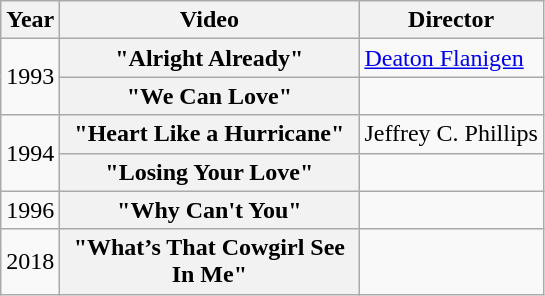<table class="wikitable plainrowheaders">
<tr>
<th>Year</th>
<th style="width:12em;">Video</th>
<th>Director</th>
</tr>
<tr>
<td rowspan="2">1993</td>
<th scope="row">"Alright Already"</th>
<td><a href='#'>Deaton Flanigen</a></td>
</tr>
<tr>
<th scope="row">"We Can Love"</th>
<td></td>
</tr>
<tr>
<td rowspan="2">1994</td>
<th scope="row">"Heart Like a Hurricane"</th>
<td>Jeffrey C. Phillips</td>
</tr>
<tr>
<th scope="row">"Losing Your Love"</th>
<td></td>
</tr>
<tr>
<td>1996</td>
<th scope="row">"Why Can't You"</th>
<td></td>
</tr>
<tr>
<td>2018</td>
<th scope="row">"What’s That Cowgirl See In Me"</th>
<td></td>
</tr>
</table>
